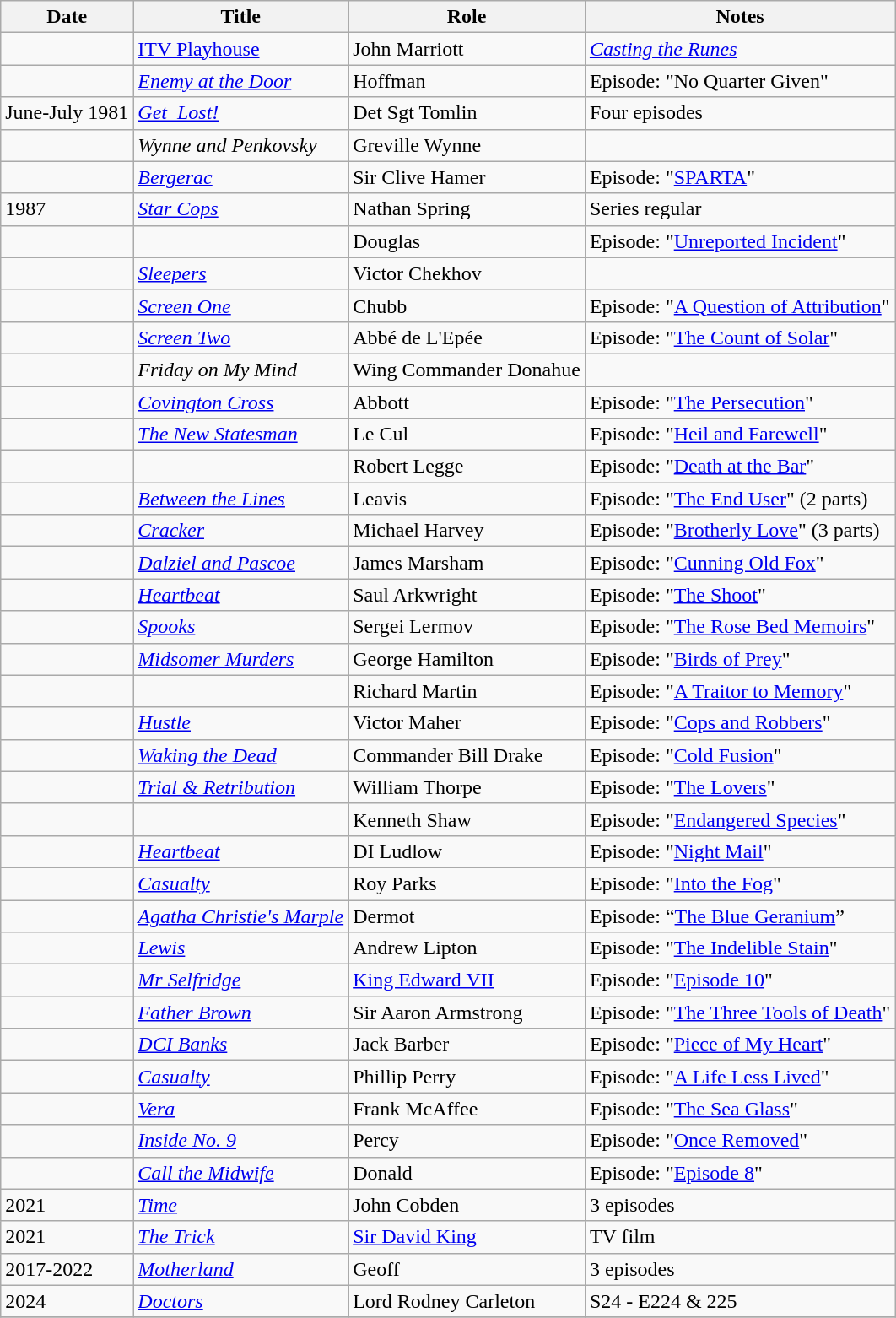<table class="wikitable sortable">
<tr>
<th>Date</th>
<th>Title</th>
<th>Role</th>
<th>Notes<br></th>
</tr>
<tr>
<td></td>
<td><a href='#'>ITV Playhouse</a></td>
<td>John Marriott</td>
<td><em><a href='#'>Casting the Runes</a></em></td>
</tr>
<tr>
<td></td>
<td><em><a href='#'>Enemy at the Door</a></em></td>
<td>Hoffman</td>
<td>Episode: "No Quarter Given"</td>
</tr>
<tr>
<td>June-July 1981</td>
<td><em><a href='#'>Get_Lost!</a></em></td>
<td>Det Sgt Tomlin</td>
<td>Four episodes</td>
</tr>
<tr>
<td></td>
<td><em>Wynne and Penkovsky</em></td>
<td>Greville Wynne</td>
<td></td>
</tr>
<tr>
<td></td>
<td><em><a href='#'>Bergerac</a></em></td>
<td>Sir Clive Hamer</td>
<td>Episode: "<a href='#'>SPARTA</a>"</td>
</tr>
<tr>
<td>1987</td>
<td><em><a href='#'>Star Cops</a></em></td>
<td>Nathan Spring</td>
<td>Series regular</td>
</tr>
<tr>
<td></td>
<td><em></em></td>
<td>Douglas</td>
<td>Episode: "<a href='#'>Unreported Incident</a>"</td>
</tr>
<tr>
<td></td>
<td><em><a href='#'>Sleepers</a></em></td>
<td>Victor Chekhov</td>
<td></td>
</tr>
<tr>
<td></td>
<td><em><a href='#'>Screen One</a></em></td>
<td>Chubb</td>
<td>Episode: "<a href='#'>A Question of Attribution</a>"</td>
</tr>
<tr>
<td></td>
<td><em><a href='#'>Screen Two</a></em></td>
<td>Abbé de L'Epée</td>
<td>Episode: "<a href='#'>The Count of Solar</a>"</td>
</tr>
<tr>
<td></td>
<td><em>Friday on My Mind</em></td>
<td>Wing Commander Donahue</td>
<td></td>
</tr>
<tr>
<td></td>
<td><em><a href='#'>Covington Cross</a></em></td>
<td>Abbott</td>
<td>Episode: "<a href='#'>The Persecution</a>"</td>
</tr>
<tr>
<td></td>
<td><em><a href='#'>The New Statesman</a></em></td>
<td>Le Cul</td>
<td>Episode: "<a href='#'>Heil and Farewell</a>"</td>
</tr>
<tr>
<td></td>
<td><em></em></td>
<td>Robert Legge</td>
<td>Episode: "<a href='#'>Death at the Bar</a>"</td>
</tr>
<tr>
<td></td>
<td><em><a href='#'>Between the Lines</a></em></td>
<td>Leavis</td>
<td>Episode: "<a href='#'>The End User</a>" (2 parts)</td>
</tr>
<tr>
<td></td>
<td><em><a href='#'>Cracker</a></em></td>
<td>Michael Harvey</td>
<td>Episode: "<a href='#'>Brotherly Love</a>" (3 parts)</td>
</tr>
<tr>
<td></td>
<td><em><a href='#'>Dalziel and Pascoe</a></em></td>
<td>James Marsham</td>
<td>Episode: "<a href='#'>Cunning Old Fox</a>"</td>
</tr>
<tr>
<td></td>
<td><em><a href='#'>Heartbeat</a></em></td>
<td>Saul Arkwright</td>
<td>Episode: "<a href='#'>The Shoot</a>"</td>
</tr>
<tr>
<td></td>
<td><em><a href='#'>Spooks</a></em></td>
<td>Sergei Lermov</td>
<td>Episode: "<a href='#'>The Rose Bed Memoirs</a>"</td>
</tr>
<tr>
<td></td>
<td><em><a href='#'>Midsomer Murders</a></em></td>
<td>George Hamilton</td>
<td>Episode: "<a href='#'>Birds of Prey</a>"</td>
</tr>
<tr>
<td></td>
<td><em></em></td>
<td>Richard Martin</td>
<td>Episode: "<a href='#'>A Traitor to Memory</a>"</td>
</tr>
<tr>
<td></td>
<td><em><a href='#'>Hustle</a></em></td>
<td>Victor Maher</td>
<td>Episode: "<a href='#'>Cops and Robbers</a>"</td>
</tr>
<tr>
<td></td>
<td><em><a href='#'>Waking the Dead</a></em></td>
<td>Commander Bill Drake</td>
<td>Episode: "<a href='#'>Cold Fusion</a>"</td>
</tr>
<tr>
<td></td>
<td><em><a href='#'>Trial & Retribution</a></em></td>
<td>William Thorpe</td>
<td>Episode: "<a href='#'>The Lovers</a>"</td>
</tr>
<tr>
<td></td>
<td><em></em></td>
<td>Kenneth Shaw</td>
<td>Episode: "<a href='#'>Endangered Species</a>"</td>
</tr>
<tr>
<td></td>
<td><em><a href='#'>Heartbeat</a></em></td>
<td>DI Ludlow</td>
<td>Episode: "<a href='#'>Night Mail</a>"</td>
</tr>
<tr>
<td></td>
<td><em><a href='#'>Casualty</a></em></td>
<td>Roy Parks</td>
<td>Episode: "<a href='#'>Into the Fog</a>"</td>
</tr>
<tr>
<td></td>
<td><em><a href='#'>Agatha Christie's Marple</a></em></td>
<td>Dermot</td>
<td>Episode: “<a href='#'>The Blue Geranium</a>”</td>
</tr>
<tr>
<td></td>
<td><em><a href='#'>Lewis</a></em></td>
<td>Andrew Lipton</td>
<td>Episode: "<a href='#'>The Indelible Stain</a>"</td>
</tr>
<tr>
<td></td>
<td><em><a href='#'>Mr Selfridge</a></em></td>
<td><a href='#'>King Edward VII</a></td>
<td>Episode: "<a href='#'>Episode 10</a>"</td>
</tr>
<tr>
<td></td>
<td><em><a href='#'>Father Brown</a></em></td>
<td>Sir Aaron Armstrong</td>
<td>Episode: "<a href='#'>The Three Tools of Death</a>"</td>
</tr>
<tr>
<td></td>
<td><em><a href='#'>DCI Banks</a></em></td>
<td>Jack Barber</td>
<td>Episode: "<a href='#'>Piece of My Heart</a>"</td>
</tr>
<tr>
<td></td>
<td><em><a href='#'>Casualty</a></em></td>
<td>Phillip Perry</td>
<td>Episode: "<a href='#'>A Life Less Lived</a>"</td>
</tr>
<tr>
<td></td>
<td><em><a href='#'>Vera</a></em></td>
<td>Frank McAffee</td>
<td>Episode: "<a href='#'>The Sea Glass</a>"</td>
</tr>
<tr>
<td></td>
<td><em><a href='#'>Inside No. 9</a></em></td>
<td>Percy</td>
<td>Episode: "<a href='#'>Once Removed</a>"</td>
</tr>
<tr>
<td></td>
<td><em><a href='#'>Call the Midwife</a></em></td>
<td>Donald</td>
<td>Episode: "<a href='#'>Episode 8</a>"</td>
</tr>
<tr>
<td>2021</td>
<td><em><a href='#'>Time</a></em></td>
<td>John Cobden</td>
<td>3 episodes</td>
</tr>
<tr>
<td>2021</td>
<td><em><a href='#'>The Trick</a></em></td>
<td><a href='#'>Sir David King</a></td>
<td>TV film </td>
</tr>
<tr>
<td>2017-2022</td>
<td><em><a href='#'>Motherland</a></em></td>
<td>Geoff</td>
<td>3 episodes</td>
</tr>
<tr>
<td>2024</td>
<td><em><a href='#'>Doctors</a></em></td>
<td>Lord Rodney Carleton</td>
<td>S24 - E224 & 225</td>
</tr>
<tr>
</tr>
</table>
